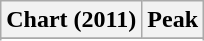<table class="wikitable">
<tr>
<th>Chart (2011)</th>
<th>Peak</th>
</tr>
<tr>
</tr>
<tr>
</tr>
<tr>
</tr>
<tr>
</tr>
<tr>
</tr>
</table>
